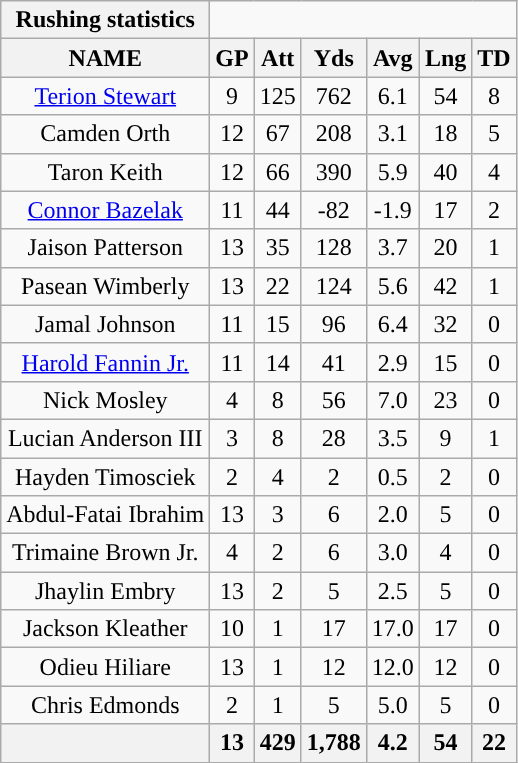<table class="wikitable sortable" style="text-align:center;">
<tr>
<th style="text-align:center; ">Rushing statistics</th>
</tr>
<tr>
<th>NAME</th>
<th>GP</th>
<th>Att</th>
<th>Yds</th>
<th>Avg</th>
<th>Lng</th>
<th>TD</th>
</tr>
<tr>
<td><a href='#'>Terion Stewart</a></td>
<td>9</td>
<td>125</td>
<td>762</td>
<td>6.1</td>
<td>54</td>
<td>8</td>
</tr>
<tr>
<td>Camden Orth</td>
<td>12</td>
<td>67</td>
<td>208</td>
<td>3.1</td>
<td>18</td>
<td>5</td>
</tr>
<tr>
<td>Taron Keith</td>
<td>12</td>
<td>66</td>
<td>390</td>
<td>5.9</td>
<td>40</td>
<td>4</td>
</tr>
<tr>
<td><a href='#'>Connor Bazelak</a></td>
<td>11</td>
<td>44</td>
<td>-82</td>
<td>-1.9</td>
<td>17</td>
<td>2</td>
</tr>
<tr>
<td>Jaison Patterson</td>
<td>13</td>
<td>35</td>
<td>128</td>
<td>3.7</td>
<td>20</td>
<td>1</td>
</tr>
<tr>
<td>Pasean Wimberly</td>
<td>13</td>
<td>22</td>
<td>124</td>
<td>5.6</td>
<td>42</td>
<td>1</td>
</tr>
<tr>
<td>Jamal Johnson</td>
<td>11</td>
<td>15</td>
<td>96</td>
<td>6.4</td>
<td>32</td>
<td>0</td>
</tr>
<tr>
<td><a href='#'>Harold Fannin Jr.</a></td>
<td>11</td>
<td>14</td>
<td>41</td>
<td>2.9</td>
<td>15</td>
<td>0</td>
</tr>
<tr>
<td>Nick Mosley</td>
<td>4</td>
<td>8</td>
<td>56</td>
<td>7.0</td>
<td>23</td>
<td>0</td>
</tr>
<tr>
<td>Lucian Anderson III</td>
<td>3</td>
<td>8</td>
<td>28</td>
<td>3.5</td>
<td>9</td>
<td>1</td>
</tr>
<tr>
<td>Hayden Timosciek</td>
<td>2</td>
<td>4</td>
<td>2</td>
<td>0.5</td>
<td>2</td>
<td>0</td>
</tr>
<tr>
<td>Abdul-Fatai Ibrahim</td>
<td>13</td>
<td>3</td>
<td>6</td>
<td>2.0</td>
<td>5</td>
<td>0</td>
</tr>
<tr>
<td>Trimaine Brown Jr.</td>
<td>4</td>
<td>2</td>
<td>6</td>
<td>3.0</td>
<td>4</td>
<td>0</td>
</tr>
<tr>
<td>Jhaylin Embry</td>
<td>13</td>
<td>2</td>
<td>5</td>
<td>2.5</td>
<td>5</td>
<td>0</td>
</tr>
<tr>
<td>Jackson Kleather</td>
<td>10</td>
<td>1</td>
<td>17</td>
<td>17.0</td>
<td>17</td>
<td>0</td>
</tr>
<tr>
<td>Odieu Hiliare</td>
<td>13</td>
<td>1</td>
<td>12</td>
<td>12.0</td>
<td>12</td>
<td>0</td>
</tr>
<tr>
<td>Chris Edmonds</td>
<td>2</td>
<td>1</td>
<td>5</td>
<td>5.0</td>
<td>5</td>
<td>0</td>
</tr>
<tr>
<th colspan="1"></th>
<th>13</th>
<th>429</th>
<th>1,788</th>
<th>4.2</th>
<th>54</th>
<th>22</th>
</tr>
</table>
